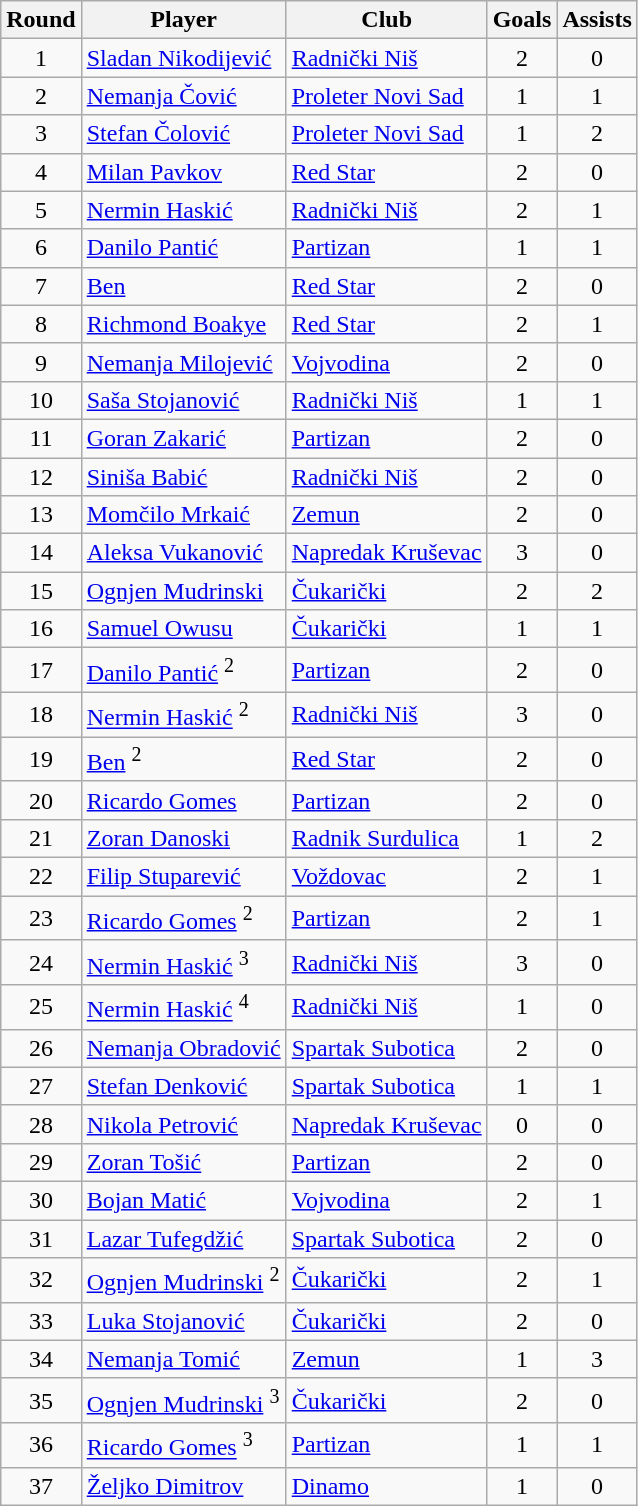<table class="wikitable">
<tr>
<th>Round</th>
<th>Player</th>
<th>Club</th>
<th>Goals</th>
<th>Assists</th>
</tr>
<tr>
<td style="text-align:center">1</td>
<td> <a href='#'>Sladan Nikodijević</a></td>
<td><a href='#'>Radnički Niš</a></td>
<td style="text-align:center">2</td>
<td style="text-align:center">0</td>
</tr>
<tr>
<td style="text-align:center">2</td>
<td> <a href='#'>Nemanja Čović</a></td>
<td><a href='#'>Proleter Novi Sad</a></td>
<td style="text-align:center">1</td>
<td style="text-align:center">1</td>
</tr>
<tr>
<td style="text-align:center">3</td>
<td> <a href='#'>Stefan Čolović</a></td>
<td><a href='#'>Proleter Novi Sad</a></td>
<td style="text-align:center">1</td>
<td style="text-align:center">2</td>
</tr>
<tr>
<td style="text-align:center">4</td>
<td> <a href='#'>Milan Pavkov</a></td>
<td><a href='#'>Red Star</a></td>
<td style="text-align:center">2</td>
<td style="text-align:center">0</td>
</tr>
<tr>
<td style="text-align:center">5</td>
<td> <a href='#'>Nermin Haskić</a></td>
<td><a href='#'>Radnički Niš</a></td>
<td style="text-align:center">2</td>
<td style="text-align:center">1</td>
</tr>
<tr>
<td style="text-align:center">6</td>
<td> <a href='#'>Danilo Pantić</a></td>
<td><a href='#'>Partizan</a></td>
<td style="text-align:center">1</td>
<td style="text-align:center">1</td>
</tr>
<tr>
<td style="text-align:center">7</td>
<td> <a href='#'>Ben</a></td>
<td><a href='#'>Red Star</a></td>
<td style="text-align:center">2</td>
<td style="text-align:center">0</td>
</tr>
<tr>
<td style="text-align:center">8</td>
<td> <a href='#'>Richmond Boakye</a></td>
<td><a href='#'>Red Star</a></td>
<td style="text-align:center">2</td>
<td style="text-align:center">1</td>
</tr>
<tr>
<td style="text-align:center">9</td>
<td> <a href='#'>Nemanja Milojević</a></td>
<td><a href='#'>Vojvodina</a></td>
<td style="text-align:center">2</td>
<td style="text-align:center">0</td>
</tr>
<tr>
<td style="text-align:center">10</td>
<td> <a href='#'>Saša Stojanović</a></td>
<td><a href='#'>Radnički Niš</a></td>
<td style="text-align:center">1</td>
<td style="text-align:center">1</td>
</tr>
<tr>
<td style="text-align:center">11</td>
<td> <a href='#'>Goran Zakarić</a></td>
<td><a href='#'>Partizan</a></td>
<td style="text-align:center">2</td>
<td style="text-align:center">0</td>
</tr>
<tr>
<td style="text-align:center">12</td>
<td> <a href='#'>Siniša Babić</a></td>
<td><a href='#'>Radnički Niš</a></td>
<td style="text-align:center">2</td>
<td style="text-align:center">0</td>
</tr>
<tr>
<td style="text-align:center">13</td>
<td> <a href='#'>Momčilo Mrkaić</a></td>
<td><a href='#'>Zemun</a></td>
<td style="text-align:center">2</td>
<td style="text-align:center">0</td>
</tr>
<tr>
<td style="text-align:center">14</td>
<td> <a href='#'>Aleksa Vukanović</a></td>
<td><a href='#'>Napredak Kruševac</a></td>
<td style="text-align:center">3</td>
<td style="text-align:center">0</td>
</tr>
<tr>
<td style="text-align:center">15</td>
<td> <a href='#'>Ognjen Mudrinski</a></td>
<td><a href='#'>Čukarički</a></td>
<td style="text-align:center">2</td>
<td style="text-align:center">2</td>
</tr>
<tr>
<td style="text-align:center">16</td>
<td> <a href='#'>Samuel Owusu</a></td>
<td><a href='#'>Čukarički</a></td>
<td style="text-align:center">1</td>
<td style="text-align:center">1</td>
</tr>
<tr>
<td style="text-align:center">17</td>
<td> <a href='#'>Danilo Pantić</a> <sup>2</sup></td>
<td><a href='#'>Partizan</a></td>
<td style="text-align:center">2</td>
<td style="text-align:center">0</td>
</tr>
<tr>
<td style="text-align:center">18</td>
<td> <a href='#'>Nermin Haskić</a> <sup>2</sup></td>
<td><a href='#'>Radnički Niš</a></td>
<td style="text-align:center">3</td>
<td style="text-align:center">0</td>
</tr>
<tr>
<td style="text-align:center">19</td>
<td> <a href='#'>Ben</a> <sup>2</sup></td>
<td><a href='#'>Red Star</a></td>
<td style="text-align:center">2</td>
<td style="text-align:center">0</td>
</tr>
<tr>
<td style="text-align:center">20</td>
<td> <a href='#'>Ricardo Gomes</a></td>
<td><a href='#'>Partizan</a></td>
<td style="text-align:center">2</td>
<td style="text-align:center">0</td>
</tr>
<tr>
<td style="text-align:center">21</td>
<td> <a href='#'>Zoran Danoski</a></td>
<td><a href='#'>Radnik Surdulica</a></td>
<td style="text-align:center">1</td>
<td style="text-align:center">2</td>
</tr>
<tr>
<td style="text-align:center">22</td>
<td> <a href='#'>Filip Stuparević</a></td>
<td><a href='#'>Voždovac</a></td>
<td style="text-align:center">2</td>
<td style="text-align:center">1</td>
</tr>
<tr>
<td style="text-align:center">23</td>
<td> <a href='#'>Ricardo Gomes</a> <sup>2</sup></td>
<td><a href='#'>Partizan</a></td>
<td style="text-align:center">2</td>
<td style="text-align:center">1</td>
</tr>
<tr>
<td style="text-align:center">24</td>
<td> <a href='#'>Nermin Haskić</a> <sup>3</sup></td>
<td><a href='#'>Radnički Niš</a></td>
<td style="text-align:center">3</td>
<td style="text-align:center">0</td>
</tr>
<tr>
<td style="text-align:center">25</td>
<td> <a href='#'>Nermin Haskić</a> <sup>4</sup></td>
<td><a href='#'>Radnički Niš</a></td>
<td style="text-align:center">1</td>
<td style="text-align:center">0</td>
</tr>
<tr>
<td style="text-align:center">26</td>
<td> <a href='#'>Nemanja Obradović</a></td>
<td><a href='#'>Spartak Subotica</a></td>
<td style="text-align:center">2</td>
<td style="text-align:center">0</td>
</tr>
<tr>
<td style="text-align:center">27</td>
<td> <a href='#'>Stefan Denković</a></td>
<td><a href='#'>Spartak Subotica</a></td>
<td style="text-align:center">1</td>
<td style="text-align:center">1</td>
</tr>
<tr>
<td style="text-align:center">28</td>
<td> <a href='#'>Nikola Petrović</a></td>
<td><a href='#'>Napredak Kruševac</a></td>
<td style="text-align:center">0</td>
<td style="text-align:center">0</td>
</tr>
<tr>
<td style="text-align:center">29</td>
<td> <a href='#'>Zoran Tošić</a></td>
<td><a href='#'>Partizan</a></td>
<td style="text-align:center">2</td>
<td style="text-align:center">0</td>
</tr>
<tr>
<td style="text-align:center">30</td>
<td> <a href='#'>Bojan Matić</a></td>
<td><a href='#'>Vojvodina</a></td>
<td style="text-align:center">2</td>
<td style="text-align:center">1</td>
</tr>
<tr>
<td style="text-align:center">31</td>
<td> <a href='#'>Lazar Tufegdžić</a></td>
<td><a href='#'>Spartak Subotica</a></td>
<td style="text-align:center">2</td>
<td style="text-align:center">0</td>
</tr>
<tr>
<td style="text-align:center">32</td>
<td> <a href='#'>Ognjen Mudrinski</a> <sup>2</sup></td>
<td><a href='#'>Čukarički</a></td>
<td style="text-align:center">2</td>
<td style="text-align:center">1</td>
</tr>
<tr>
<td style="text-align:center">33</td>
<td> <a href='#'>Luka Stojanović</a></td>
<td><a href='#'>Čukarički</a></td>
<td style="text-align:center">2</td>
<td style="text-align:center">0</td>
</tr>
<tr>
<td style="text-align:center">34</td>
<td> <a href='#'>Nemanja Tomić</a></td>
<td><a href='#'>Zemun</a></td>
<td style="text-align:center">1</td>
<td style="text-align:center">3</td>
</tr>
<tr>
<td style="text-align:center">35</td>
<td> <a href='#'>Ognjen Mudrinski</a> <sup>3</sup></td>
<td><a href='#'>Čukarički</a></td>
<td style="text-align:center">2</td>
<td style="text-align:center">0</td>
</tr>
<tr>
<td style="text-align:center">36</td>
<td> <a href='#'>Ricardo Gomes</a> <sup>3</sup></td>
<td><a href='#'>Partizan</a></td>
<td style="text-align:center">1</td>
<td style="text-align:center">1</td>
</tr>
<tr>
<td style="text-align:center">37</td>
<td> <a href='#'>Željko Dimitrov</a></td>
<td><a href='#'>Dinamo</a></td>
<td style="text-align:center">1</td>
<td style="text-align:center">0</td>
</tr>
</table>
